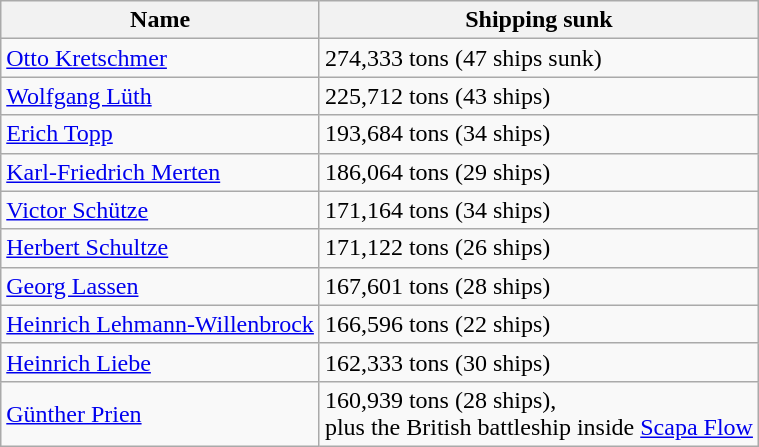<table class="wikitable sortable">
<tr>
<th>Name</th>
<th>Shipping sunk</th>
</tr>
<tr>
<td><a href='#'>Otto Kretschmer</a></td>
<td>274,333 tons (47 ships sunk)</td>
</tr>
<tr>
<td><a href='#'>Wolfgang Lüth</a></td>
<td>225,712 tons (43 ships)</td>
</tr>
<tr>
<td><a href='#'>Erich Topp</a></td>
<td>193,684 tons (34 ships)</td>
</tr>
<tr>
<td><a href='#'>Karl-Friedrich Merten</a></td>
<td>186,064 tons (29 ships)</td>
</tr>
<tr>
<td><a href='#'>Victor Schütze</a></td>
<td>171,164 tons (34 ships)</td>
</tr>
<tr>
<td><a href='#'>Herbert Schultze</a></td>
<td>171,122 tons (26 ships)</td>
</tr>
<tr>
<td><a href='#'>Georg Lassen</a></td>
<td>167,601 tons (28 ships)</td>
</tr>
<tr>
<td><a href='#'>Heinrich Lehmann-Willenbrock</a></td>
<td>166,596 tons (22 ships)</td>
</tr>
<tr>
<td><a href='#'>Heinrich Liebe</a></td>
<td>162,333 tons (30 ships)</td>
</tr>
<tr>
<td><a href='#'>Günther Prien</a></td>
<td>160,939 tons (28 ships), <br>plus the British battleship  inside <a href='#'>Scapa Flow</a></td>
</tr>
</table>
